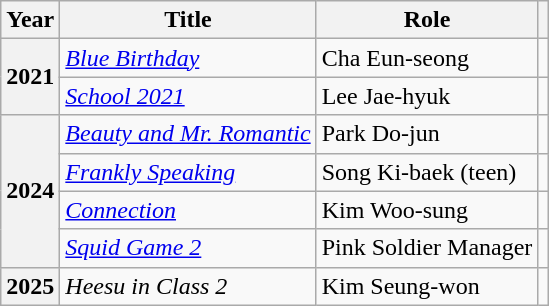<table class="wikitable plainrowheaders sortable">
<tr>
<th scope="col">Year</th>
<th scope="col">Title</th>
<th scope="col">Role</th>
<th scope="col" class="unsortable"></th>
</tr>
<tr>
<th scope="row" rowspan="2">2021</th>
<td><em><a href='#'>Blue Birthday</a></em></td>
<td>Cha Eun-seong</td>
<td style="text-align:center"></td>
</tr>
<tr>
<td><em><a href='#'>School 2021</a></em></td>
<td>Lee Jae-hyuk</td>
<td style="text-align:center"></td>
</tr>
<tr>
<th scope="row" rowspan="4">2024</th>
<td><em><a href='#'>Beauty and Mr. Romantic</a></em></td>
<td>Park Do-jun</td>
<td style="text-align:center"></td>
</tr>
<tr>
<td><em><a href='#'>Frankly Speaking</a></em></td>
<td>Song Ki-baek (teen)</td>
<td style="text-align:center"></td>
</tr>
<tr>
<td><em><a href='#'>Connection</a></em></td>
<td>Kim Woo-sung</td>
<td style="text-align:center"></td>
</tr>
<tr>
<td><em><a href='#'>Squid Game 2</a></em></td>
<td>Pink Soldier Manager</td>
<td style="text-align:center"></td>
</tr>
<tr>
<th scope="row">2025</th>
<td><em>Heesu in Class 2</em></td>
<td>Kim Seung-won</td>
<td style="text-align:center"></td>
</tr>
</table>
